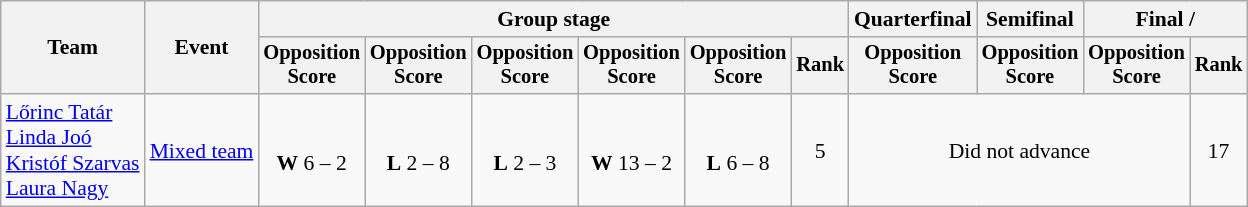<table class="wikitable" style="font-size:90%">
<tr>
<th rowspan=2>Team</th>
<th rowspan=2>Event</th>
<th colspan=6>Group stage</th>
<th>Quarterfinal</th>
<th>Semifinal</th>
<th colspan=2>Final / </th>
</tr>
<tr style="font-size:95%">
<th>Opposition<br>Score</th>
<th>Opposition<br>Score</th>
<th>Opposition<br>Score</th>
<th>Opposition<br>Score</th>
<th>Opposition<br>Score</th>
<th>Rank</th>
<th>Opposition<br>Score</th>
<th>Opposition<br>Score</th>
<th>Opposition<br>Score</th>
<th>Rank</th>
</tr>
<tr align=center>
<td align=left><a href='#'>Lőrinc Tatár</a><br><a href='#'>Linda Joó</a><br><a href='#'>Kristóf Szarvas</a><br><a href='#'>Laura Nagy</a></td>
<td align=left><a href='#'>Mixed team</a></td>
<td><br><strong>W</strong> 6 – 2</td>
<td><br><strong>L</strong> 2 – 8</td>
<td><br><strong>L</strong> 2 – 3</td>
<td><br><strong>W</strong> 13 – 2</td>
<td><br><strong>L</strong> 6 – 8</td>
<td>5</td>
<td align=center colspan=3>Did not advance</td>
<td>17</td>
</tr>
</table>
